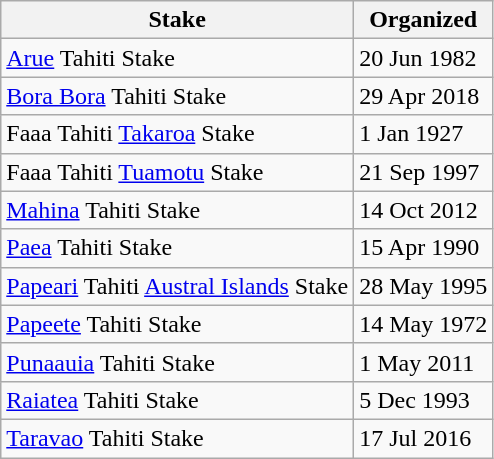<table class="wikitable sortable">
<tr>
<th>Stake</th>
<th data-sort-type=date>Organized</th>
</tr>
<tr>
<td><a href='#'>Arue</a> Tahiti Stake</td>
<td>20 Jun 1982</td>
</tr>
<tr>
<td><a href='#'>Bora Bora</a> Tahiti Stake</td>
<td>29 Apr 2018</td>
</tr>
<tr>
<td>Faaa Tahiti <a href='#'>Takaroa</a> Stake</td>
<td>1 Jan 1927</td>
</tr>
<tr>
<td>Faaa Tahiti <a href='#'>Tuamotu</a> Stake</td>
<td>21 Sep 1997</td>
</tr>
<tr>
<td><a href='#'>Mahina</a> Tahiti Stake</td>
<td>14 Oct 2012</td>
</tr>
<tr>
<td><a href='#'>Paea</a> Tahiti Stake</td>
<td>15 Apr 1990</td>
</tr>
<tr>
<td><a href='#'>Papeari</a> Tahiti <a href='#'>Austral Islands</a> Stake</td>
<td>28 May 1995</td>
</tr>
<tr>
<td><a href='#'>Papeete</a> Tahiti Stake</td>
<td>14 May 1972</td>
</tr>
<tr>
<td><a href='#'>Punaauia</a> Tahiti Stake</td>
<td>1 May 2011</td>
</tr>
<tr>
<td><a href='#'>Raiatea</a> Tahiti Stake</td>
<td>5 Dec 1993</td>
</tr>
<tr>
<td><a href='#'>Taravao</a> Tahiti Stake</td>
<td>17 Jul 2016</td>
</tr>
</table>
